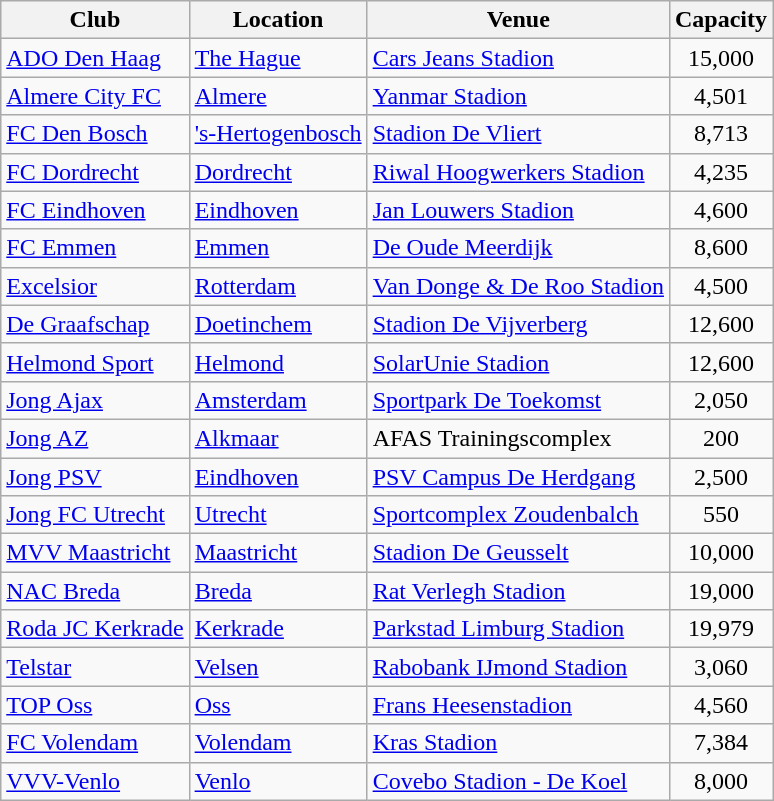<table class="wikitable sortable">
<tr>
<th>Club</th>
<th>Location</th>
<th>Venue</th>
<th>Capacity</th>
</tr>
<tr>
<td><a href='#'>ADO Den Haag</a></td>
<td><a href='#'>The Hague</a></td>
<td><a href='#'>Cars Jeans Stadion</a></td>
<td style="text-align: center;">15,000</td>
</tr>
<tr>
<td><a href='#'>Almere City FC</a></td>
<td><a href='#'>Almere</a></td>
<td><a href='#'>Yanmar Stadion</a></td>
<td style="text-align: center;">4,501</td>
</tr>
<tr>
<td><a href='#'>FC Den Bosch</a></td>
<td><a href='#'>'s-Hertogenbosch</a></td>
<td><a href='#'>Stadion De Vliert</a></td>
<td style="text-align: center;">8,713</td>
</tr>
<tr>
<td><a href='#'>FC Dordrecht</a></td>
<td><a href='#'>Dordrecht</a></td>
<td><a href='#'>Riwal Hoogwerkers Stadion</a></td>
<td style="text-align: center;">4,235</td>
</tr>
<tr>
<td><a href='#'>FC Eindhoven</a></td>
<td><a href='#'>Eindhoven</a></td>
<td><a href='#'>Jan Louwers Stadion</a></td>
<td style="text-align: center;">4,600</td>
</tr>
<tr>
<td><a href='#'>FC Emmen</a></td>
<td><a href='#'>Emmen</a></td>
<td><a href='#'>De Oude Meerdijk</a></td>
<td style="text-align: center;">8,600</td>
</tr>
<tr>
<td><a href='#'>Excelsior</a></td>
<td><a href='#'>Rotterdam</a></td>
<td><a href='#'>Van Donge & De Roo Stadion</a></td>
<td style="text-align: center;">4,500</td>
</tr>
<tr>
<td><a href='#'>De Graafschap</a></td>
<td><a href='#'>Doetinchem</a></td>
<td><a href='#'>Stadion De Vijverberg</a></td>
<td style="text-align: center;">12,600</td>
</tr>
<tr>
<td><a href='#'>Helmond Sport</a></td>
<td><a href='#'>Helmond</a></td>
<td><a href='#'>SolarUnie Stadion</a></td>
<td style="text-align: center;">12,600</td>
</tr>
<tr>
<td><a href='#'>Jong Ajax</a></td>
<td><a href='#'>Amsterdam</a></td>
<td><a href='#'>Sportpark De Toekomst</a></td>
<td style="text-align: center;">2,050</td>
</tr>
<tr>
<td><a href='#'>Jong AZ</a></td>
<td><a href='#'>Alkmaar</a></td>
<td>AFAS Trainingscomplex</td>
<td style="text-align: center;">200</td>
</tr>
<tr>
<td><a href='#'>Jong PSV</a></td>
<td><a href='#'>Eindhoven</a></td>
<td><a href='#'>PSV Campus De Herdgang</a></td>
<td style="text-align: center;">2,500</td>
</tr>
<tr>
<td><a href='#'>Jong FC Utrecht</a></td>
<td><a href='#'>Utrecht</a></td>
<td><a href='#'>Sportcomplex Zoudenbalch</a></td>
<td style="text-align: center;">550</td>
</tr>
<tr>
<td><a href='#'>MVV Maastricht</a></td>
<td><a href='#'>Maastricht</a></td>
<td><a href='#'>Stadion De Geusselt</a></td>
<td style="text-align: center;">10,000</td>
</tr>
<tr>
<td><a href='#'>NAC Breda</a></td>
<td><a href='#'>Breda</a></td>
<td><a href='#'>Rat Verlegh Stadion</a></td>
<td style="text-align: center;">19,000</td>
</tr>
<tr>
<td><a href='#'>Roda JC Kerkrade</a></td>
<td><a href='#'>Kerkrade</a></td>
<td><a href='#'>Parkstad Limburg Stadion</a></td>
<td style="text-align: center;">19,979</td>
</tr>
<tr>
<td><a href='#'>Telstar</a></td>
<td><a href='#'>Velsen</a></td>
<td><a href='#'>Rabobank IJmond Stadion</a></td>
<td style="text-align: center;">3,060</td>
</tr>
<tr>
<td><a href='#'>TOP Oss</a></td>
<td><a href='#'>Oss</a></td>
<td><a href='#'>Frans Heesenstadion</a></td>
<td style="text-align: center;">4,560</td>
</tr>
<tr>
<td><a href='#'>FC Volendam</a></td>
<td><a href='#'>Volendam</a></td>
<td><a href='#'>Kras Stadion</a></td>
<td style="text-align: center;">7,384</td>
</tr>
<tr>
<td><a href='#'>VVV-Venlo</a></td>
<td><a href='#'>Venlo</a></td>
<td><a href='#'>Covebo Stadion - De Koel</a></td>
<td style="text-align: center;">8,000</td>
</tr>
</table>
